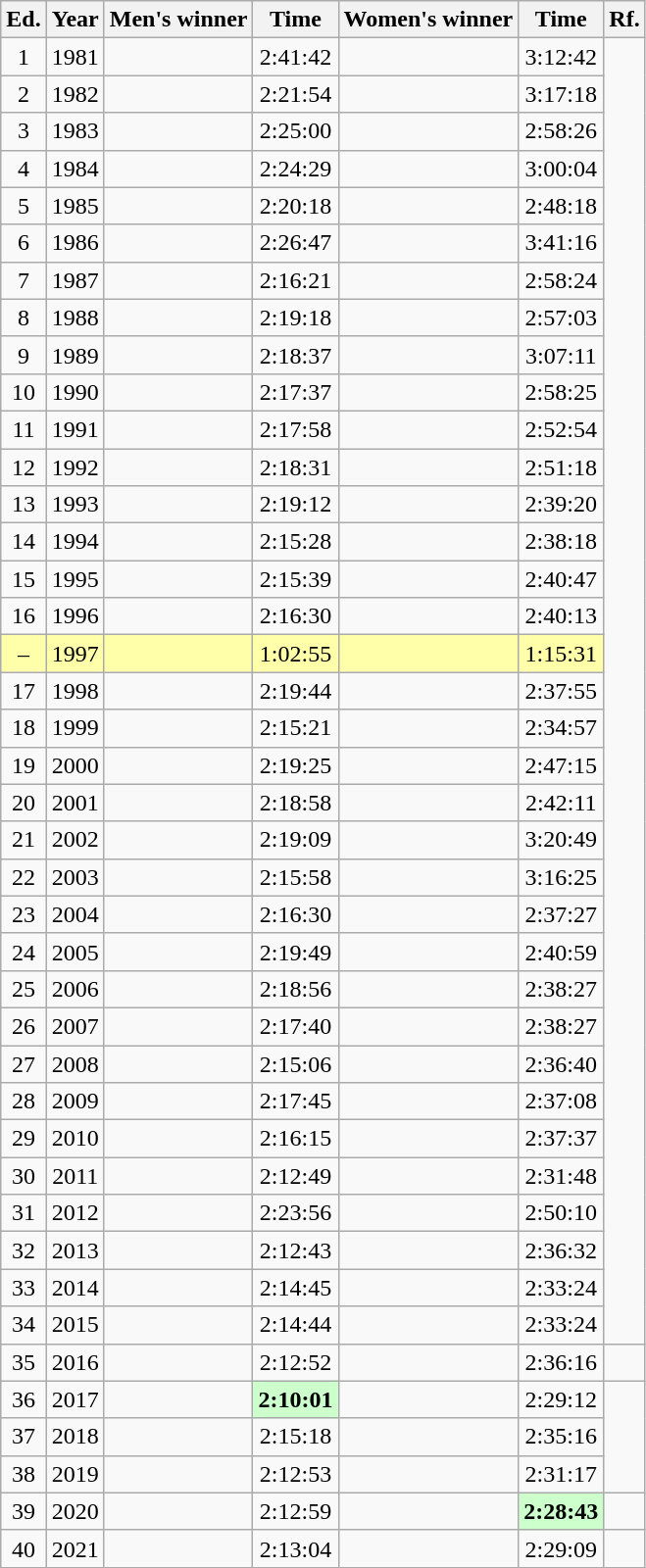<table class="wikitable sortable" style="text-align:center">
<tr>
<th class="unsortable">Ed.</th>
<th>Year</th>
<th>Men's winner</th>
<th>Time</th>
<th>Women's winner</th>
<th>Time</th>
<th class="unsortable">Rf.</th>
</tr>
<tr>
<td>1</td>
<td>1981</td>
<td align="left"></td>
<td>2:41:42</td>
<td align="left"></td>
<td>3:12:42</td>
</tr>
<tr>
<td>2</td>
<td>1982</td>
<td align="left"></td>
<td>2:21:54</td>
<td align="left"></td>
<td>3:17:18</td>
</tr>
<tr>
<td>3</td>
<td>1983</td>
<td align="left"></td>
<td>2:25:00</td>
<td align="left"></td>
<td>2:58:26</td>
</tr>
<tr>
<td>4</td>
<td>1984</td>
<td align="left"></td>
<td>2:24:29</td>
<td align="left"></td>
<td>3:00:04</td>
</tr>
<tr>
<td>5</td>
<td>1985</td>
<td align="left"></td>
<td>2:20:18</td>
<td align="left"></td>
<td>2:48:18</td>
</tr>
<tr>
<td>6</td>
<td>1986</td>
<td align="left"></td>
<td>2:26:47</td>
<td align="left"></td>
<td>3:41:16</td>
</tr>
<tr>
<td>7</td>
<td>1987</td>
<td align="left"></td>
<td>2:16:21</td>
<td align="left"></td>
<td>2:58:24</td>
</tr>
<tr>
<td>8</td>
<td>1988</td>
<td align="left"></td>
<td>2:19:18</td>
<td align="left"></td>
<td>2:57:03</td>
</tr>
<tr>
<td>9</td>
<td>1989</td>
<td align="left"></td>
<td>2:18:37</td>
<td align="left"></td>
<td>3:07:11</td>
</tr>
<tr>
<td>10</td>
<td>1990</td>
<td align="left"></td>
<td>2:17:37</td>
<td align="left"></td>
<td>2:58:25</td>
</tr>
<tr>
<td>11</td>
<td>1991</td>
<td align="left"></td>
<td>2:17:58</td>
<td align="left"></td>
<td>2:52:54</td>
</tr>
<tr>
<td>12</td>
<td>1992</td>
<td align="left"></td>
<td>2:18:31</td>
<td align="left"></td>
<td>2:51:18</td>
</tr>
<tr>
<td>13</td>
<td>1993</td>
<td align="left"></td>
<td>2:19:12</td>
<td align="left"></td>
<td>2:39:20</td>
</tr>
<tr>
<td>14</td>
<td>1994</td>
<td align="left"></td>
<td>2:15:28</td>
<td align="left"></td>
<td>2:38:18</td>
</tr>
<tr>
<td>15</td>
<td>1995</td>
<td align="left"></td>
<td>2:15:39</td>
<td align="left"></td>
<td>2:40:47</td>
</tr>
<tr>
<td>16</td>
<td>1996</td>
<td align="left"></td>
<td>2:16:30</td>
<td align="left"></td>
<td>2:40:13</td>
</tr>
<tr bgcolor="#FFFFAA">
<td>–</td>
<td>1997</td>
<td align="left"></td>
<td>1:02:55</td>
<td align="left"></td>
<td>1:15:31</td>
</tr>
<tr>
<td>17</td>
<td>1998</td>
<td align="left"></td>
<td>2:19:44</td>
<td align="left"></td>
<td>2:37:55</td>
</tr>
<tr>
<td>18</td>
<td>1999</td>
<td align="left"></td>
<td>2:15:21</td>
<td align="left"></td>
<td>2:34:57</td>
</tr>
<tr>
<td>19</td>
<td>2000</td>
<td align="left"></td>
<td>2:19:25</td>
<td align="left"></td>
<td>2:47:15</td>
</tr>
<tr>
<td>20</td>
<td>2001</td>
<td align="left"></td>
<td>2:18:58</td>
<td align="left"></td>
<td>2:42:11</td>
</tr>
<tr>
<td>21</td>
<td>2002</td>
<td align="left"></td>
<td>2:19:09</td>
<td align="left"></td>
<td>3:20:49</td>
</tr>
<tr>
<td>22</td>
<td>2003</td>
<td align="left"></td>
<td>2:15:58</td>
<td align="left"></td>
<td>3:16:25</td>
</tr>
<tr>
<td>23</td>
<td>2004</td>
<td align="left"></td>
<td>2:16:30</td>
<td align="left"></td>
<td>2:37:27</td>
</tr>
<tr>
<td>24</td>
<td>2005</td>
<td align="left"></td>
<td>2:19:49</td>
<td align="left"></td>
<td>2:40:59</td>
</tr>
<tr>
<td>25</td>
<td>2006</td>
<td align="left"></td>
<td>2:18:56</td>
<td align="left"></td>
<td>2:38:27</td>
</tr>
<tr>
<td>26</td>
<td>2007</td>
<td align="left"></td>
<td>2:17:40</td>
<td align="left"></td>
<td>2:38:27</td>
</tr>
<tr>
<td>27</td>
<td>2008</td>
<td align="left"></td>
<td>2:15:06</td>
<td align="left"></td>
<td>2:36:40</td>
</tr>
<tr>
<td>28</td>
<td>2009</td>
<td align="left"></td>
<td>2:17:45</td>
<td align="left"></td>
<td>2:37:08</td>
</tr>
<tr>
<td>29</td>
<td>2010</td>
<td align="left"></td>
<td>2:16:15</td>
<td align="left"></td>
<td>2:37:37</td>
</tr>
<tr>
<td>30</td>
<td>2011</td>
<td align="left"></td>
<td>2:12:49</td>
<td align="left"></td>
<td>2:31:48</td>
</tr>
<tr>
<td>31</td>
<td>2012</td>
<td align="left"></td>
<td>2:23:56</td>
<td align="left"></td>
<td>2:50:10</td>
</tr>
<tr>
<td>32</td>
<td>2013</td>
<td align="left"></td>
<td>2:12:43</td>
<td align="left"></td>
<td>2:36:32</td>
</tr>
<tr>
<td>33</td>
<td>2014</td>
<td align="left"></td>
<td>2:14:45</td>
<td align="left"></td>
<td>2:33:24</td>
</tr>
<tr>
<td>34</td>
<td>2015</td>
<td align="left"></td>
<td>2:14:44</td>
<td align="left"></td>
<td>2:33:24</td>
</tr>
<tr>
<td>35</td>
<td>2016</td>
<td align="left"></td>
<td>2:12:52</td>
<td align="left"></td>
<td>2:36:16</td>
<td></td>
</tr>
<tr>
<td>36</td>
<td>2017</td>
<td align="left"></td>
<td bgcolor="#CCFFCC"><strong>2:10:01</strong></td>
<td align="left"></td>
<td>2:29:12</td>
</tr>
<tr>
<td>37</td>
<td>2018</td>
<td align="left"></td>
<td>2:15:18</td>
<td align="left"></td>
<td>2:35:16</td>
</tr>
<tr>
<td>38</td>
<td>2019</td>
<td align="left"></td>
<td>2:12:53</td>
<td align="left"></td>
<td>2:31:17</td>
</tr>
<tr>
<td>39</td>
<td>2020</td>
<td align="left"></td>
<td>2:12:59</td>
<td align="left"></td>
<td bgcolor="#CCFFCC"><strong>2:28:43</strong></td>
<td></td>
</tr>
<tr>
<td>40</td>
<td>2021</td>
<td align="left"></td>
<td>2:13:04</td>
<td align="left"></td>
<td>2:29:09</td>
<td></td>
</tr>
</table>
